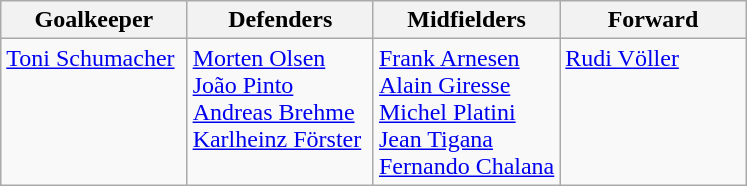<table class="wikitable">
<tr>
<th style="width:25%;">Goalkeeper</th>
<th style="width:25%;">Defenders</th>
<th style="width:25%;">Midfielders</th>
<th style="width:25%;">Forward</th>
</tr>
<tr style="vertical-align:top;">
<td> <a href='#'>Toni Schumacher</a></td>
<td> <a href='#'>Morten Olsen</a><br> <a href='#'>João Pinto</a><br> <a href='#'>Andreas Brehme</a><br> <a href='#'>Karlheinz Förster</a></td>
<td> <a href='#'>Frank Arnesen</a><br> <a href='#'>Alain Giresse</a><br> <a href='#'>Michel Platini</a><br> <a href='#'>Jean Tigana</a><br> <a href='#'>Fernando Chalana</a></td>
<td> <a href='#'>Rudi Völler</a></td>
</tr>
</table>
